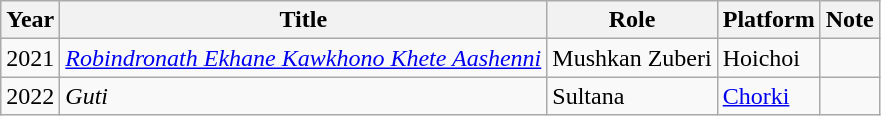<table class="wikitable">
<tr>
<th>Year</th>
<th>Title</th>
<th>Role</th>
<th>Platform</th>
<th>Note</th>
</tr>
<tr>
<td>2021</td>
<td><em><a href='#'>Robindronath Ekhane Kawkhono Khete Aashenni</a></em></td>
<td>Mushkan Zuberi</td>
<td>Hoichoi</td>
<td></td>
</tr>
<tr>
<td>2022</td>
<td><em>Guti</em></td>
<td>Sultana</td>
<td><a href='#'>Chorki</a></td>
<td></td>
</tr>
</table>
